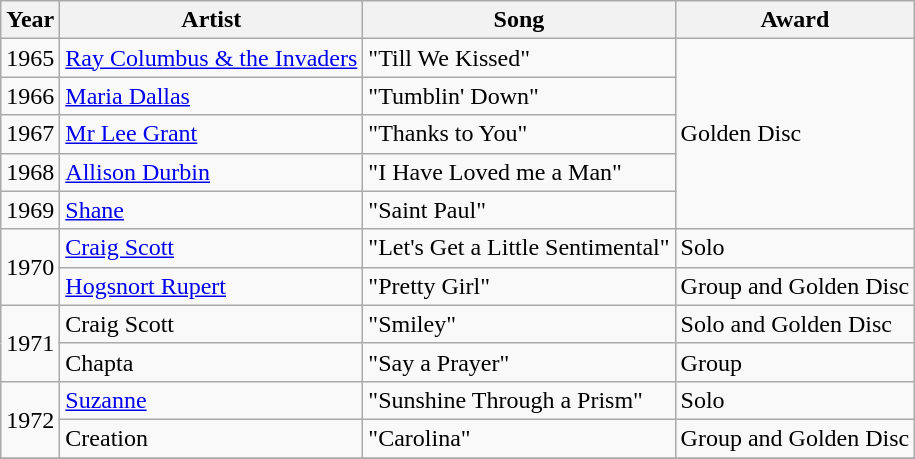<table class="wikitable">
<tr>
<th>Year</th>
<th>Artist</th>
<th>Song</th>
<th>Award</th>
</tr>
<tr>
<td>1965</td>
<td><a href='#'>Ray Columbus & the Invaders</a></td>
<td>"Till We Kissed"</td>
<td rowspan="5">Golden Disc</td>
</tr>
<tr>
<td>1966</td>
<td><a href='#'>Maria Dallas</a></td>
<td>"Tumblin' Down"</td>
</tr>
<tr>
<td>1967</td>
<td><a href='#'>Mr Lee Grant</a></td>
<td>"Thanks to You"</td>
</tr>
<tr>
<td>1968</td>
<td><a href='#'>Allison Durbin</a></td>
<td>"I Have Loved me a Man"</td>
</tr>
<tr>
<td>1969</td>
<td><a href='#'>Shane</a></td>
<td>"Saint Paul"</td>
</tr>
<tr>
<td rowspan=2>1970</td>
<td><a href='#'>Craig Scott</a></td>
<td>"Let's Get a Little Sentimental"</td>
<td>Solo</td>
</tr>
<tr>
<td><a href='#'>Hogsnort Rupert</a></td>
<td>"Pretty Girl"</td>
<td>Group and Golden Disc</td>
</tr>
<tr>
<td rowspan=2>1971</td>
<td>Craig Scott</td>
<td>"Smiley"</td>
<td>Solo and Golden Disc</td>
</tr>
<tr>
<td>Chapta</td>
<td>"Say a Prayer"</td>
<td>Group</td>
</tr>
<tr>
<td rowspan=2>1972</td>
<td><a href='#'>Suzanne</a></td>
<td>"Sunshine Through a Prism"</td>
<td>Solo</td>
</tr>
<tr>
<td>Creation</td>
<td>"Carolina"</td>
<td>Group and Golden Disc</td>
</tr>
<tr>
</tr>
</table>
